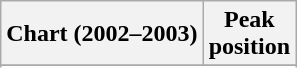<table class="wikitable sortable plainrowheaders" style="text-align:center">
<tr>
<th>Chart (2002–2003)</th>
<th>Peak<br>position</th>
</tr>
<tr>
</tr>
<tr>
</tr>
<tr>
</tr>
<tr>
</tr>
<tr>
</tr>
</table>
